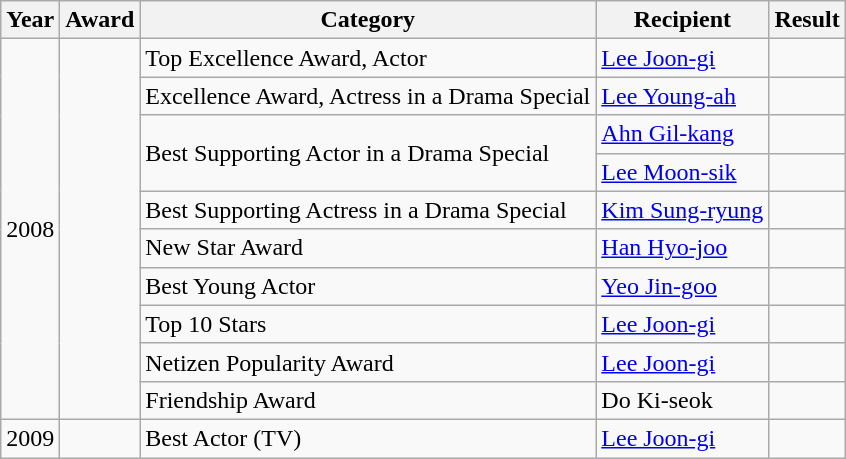<table class="wikitable">
<tr>
<th>Year</th>
<th>Award</th>
<th>Category</th>
<th>Recipient</th>
<th>Result</th>
</tr>
<tr>
<td rowspan="10">2008</td>
<td rowspan="10"></td>
<td>Top Excellence Award, Actor</td>
<td><a href='#'>Lee Joon-gi</a></td>
<td></td>
</tr>
<tr>
<td>Excellence Award, Actress in a Drama Special</td>
<td><a href='#'>Lee Young-ah</a></td>
<td></td>
</tr>
<tr>
<td rowspan="2">Best Supporting Actor in a Drama Special</td>
<td><a href='#'>Ahn Gil-kang</a></td>
<td></td>
</tr>
<tr>
<td><a href='#'>Lee Moon-sik</a></td>
<td></td>
</tr>
<tr>
<td>Best Supporting Actress in a Drama Special</td>
<td><a href='#'>Kim Sung-ryung</a></td>
<td></td>
</tr>
<tr>
<td>New Star Award</td>
<td><a href='#'>Han Hyo-joo</a></td>
<td></td>
</tr>
<tr>
<td>Best Young Actor</td>
<td><a href='#'>Yeo Jin-goo</a></td>
<td></td>
</tr>
<tr>
<td>Top 10 Stars</td>
<td><a href='#'>Lee Joon-gi</a></td>
<td></td>
</tr>
<tr>
<td>Netizen Popularity Award</td>
<td><a href='#'>Lee Joon-gi</a></td>
<td></td>
</tr>
<tr>
<td>Friendship Award</td>
<td>Do Ki-seok</td>
<td></td>
</tr>
<tr>
<td>2009</td>
<td></td>
<td>Best Actor (TV)</td>
<td><a href='#'>Lee Joon-gi</a></td>
<td></td>
</tr>
</table>
